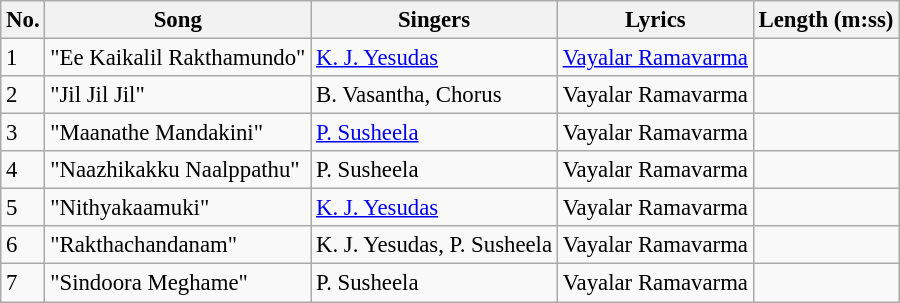<table class="wikitable" style="font-size:95%;">
<tr>
<th>No.</th>
<th>Song</th>
<th>Singers</th>
<th>Lyrics</th>
<th>Length (m:ss)</th>
</tr>
<tr>
<td>1</td>
<td>"Ee Kaikalil Rakthamundo"</td>
<td><a href='#'>K. J. Yesudas</a></td>
<td><a href='#'>Vayalar Ramavarma</a></td>
<td></td>
</tr>
<tr>
<td>2</td>
<td>"Jil Jil Jil"</td>
<td>B. Vasantha, Chorus</td>
<td>Vayalar Ramavarma</td>
<td></td>
</tr>
<tr>
<td>3</td>
<td>"Maanathe Mandakini"</td>
<td><a href='#'>P. Susheela</a></td>
<td>Vayalar Ramavarma</td>
<td></td>
</tr>
<tr>
<td>4</td>
<td>"Naazhikakku Naalppathu"</td>
<td>P. Susheela</td>
<td>Vayalar Ramavarma</td>
<td></td>
</tr>
<tr>
<td>5</td>
<td>"Nithyakaamuki"</td>
<td><a href='#'>K. J. Yesudas</a></td>
<td>Vayalar Ramavarma</td>
<td></td>
</tr>
<tr>
<td>6</td>
<td>"Rakthachandanam"</td>
<td>K. J. Yesudas, P. Susheela</td>
<td>Vayalar Ramavarma</td>
<td></td>
</tr>
<tr>
<td>7</td>
<td>"Sindoora Meghame"</td>
<td>P. Susheela</td>
<td>Vayalar Ramavarma</td>
<td></td>
</tr>
</table>
